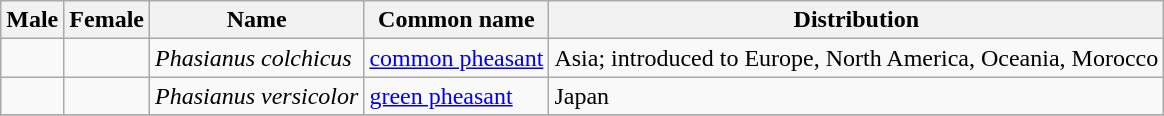<table class="wikitable sortable">
<tr>
<th>Male</th>
<th>Female</th>
<th>Name</th>
<th>Common name</th>
<th>Distribution</th>
</tr>
<tr>
<td></td>
<td></td>
<td><em>Phasianus colchicus</em></td>
<td><a href='#'>common pheasant</a></td>
<td>Asia; introduced to Europe, North America, Oceania, Morocco</td>
</tr>
<tr>
<td></td>
<td></td>
<td><em>Phasianus versicolor</em></td>
<td><a href='#'>green pheasant</a></td>
<td>Japan</td>
</tr>
<tr>
</tr>
</table>
